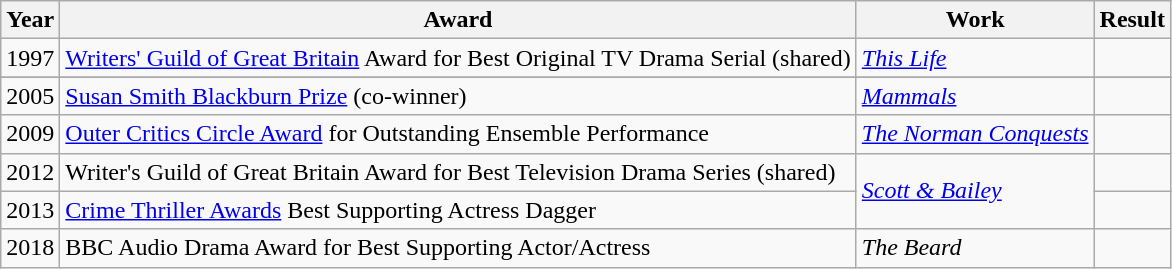<table class=wikitable>
<tr>
<th>Year</th>
<th>Award</th>
<th>Work</th>
<th>Result</th>
</tr>
<tr>
<td>1997</td>
<td><a href='#'>Writers' Guild of Great Britain</a> Award for Best Original TV Drama Serial (shared)</td>
<td><em><a href='#'>This Life</a></em></td>
<td></td>
</tr>
<tr>
</tr>
<tr>
<td>2005</td>
<td><a href='#'>Susan Smith Blackburn Prize</a> (co-winner)</td>
<td><em><a href='#'>Mammals</a></em></td>
<td></td>
</tr>
<tr>
<td>2009</td>
<td><a href='#'>Outer Critics Circle Award</a> for Outstanding Ensemble Performance</td>
<td><em><a href='#'>The Norman Conquests</a></em></td>
<td></td>
</tr>
<tr>
<td>2012</td>
<td>Writer's Guild of Great Britain Award for Best Television Drama Series (shared)</td>
<td rowspan=2><em><a href='#'>Scott & Bailey</a></em></td>
<td></td>
</tr>
<tr>
<td>2013</td>
<td><a href='#'>Crime Thriller Awards</a> Best Supporting Actress Dagger</td>
<td></td>
</tr>
<tr>
<td>2018</td>
<td>BBC Audio Drama Award for Best Supporting Actor/Actress</td>
<td><em>The Beard</em></td>
<td></td>
</tr>
</table>
